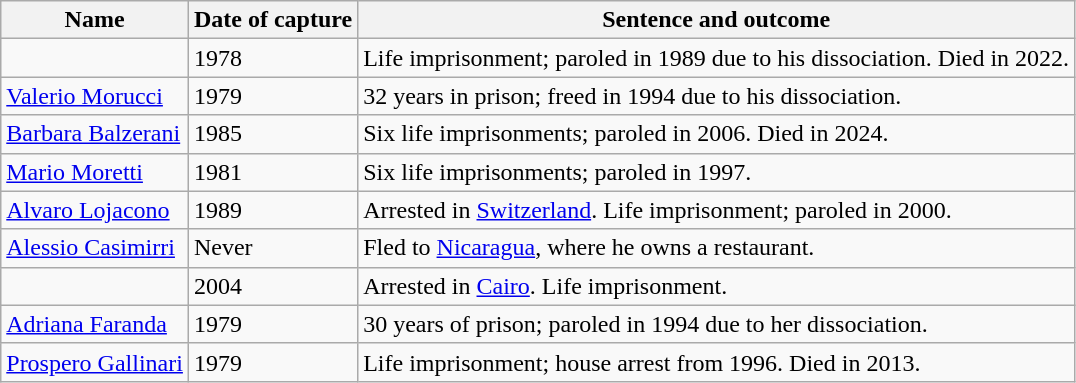<table class= wikitable>
<tr>
<th>Name</th>
<th>Date of capture</th>
<th>Sentence and outcome</th>
</tr>
<tr>
<td></td>
<td>1978</td>
<td>Life imprisonment; paroled in 1989 due to his dissociation. Died in 2022.</td>
</tr>
<tr>
<td><a href='#'>Valerio Morucci</a></td>
<td>1979</td>
<td>32 years in prison; freed in 1994 due to his dissociation.</td>
</tr>
<tr>
<td><a href='#'>Barbara Balzerani</a></td>
<td>1985</td>
<td>Six life imprisonments; paroled in 2006. Died in 2024.</td>
</tr>
<tr>
<td><a href='#'>Mario Moretti</a></td>
<td>1981</td>
<td>Six life imprisonments; paroled in 1997.</td>
</tr>
<tr>
<td><a href='#'>Alvaro Lojacono</a></td>
<td>1989</td>
<td>Arrested in <a href='#'>Switzerland</a>. Life imprisonment; paroled in 2000.</td>
</tr>
<tr>
<td><a href='#'>Alessio Casimirri</a></td>
<td>Never</td>
<td>Fled to <a href='#'>Nicaragua</a>, where he owns a restaurant.</td>
</tr>
<tr>
<td></td>
<td>2004</td>
<td>Arrested in <a href='#'>Cairo</a>. Life imprisonment.</td>
</tr>
<tr>
<td><a href='#'>Adriana Faranda</a></td>
<td>1979</td>
<td>30 years of prison; paroled in 1994 due to her dissociation.</td>
</tr>
<tr>
<td><a href='#'>Prospero Gallinari</a></td>
<td>1979</td>
<td>Life imprisonment; house arrest from 1996. Died in 2013.</td>
</tr>
</table>
